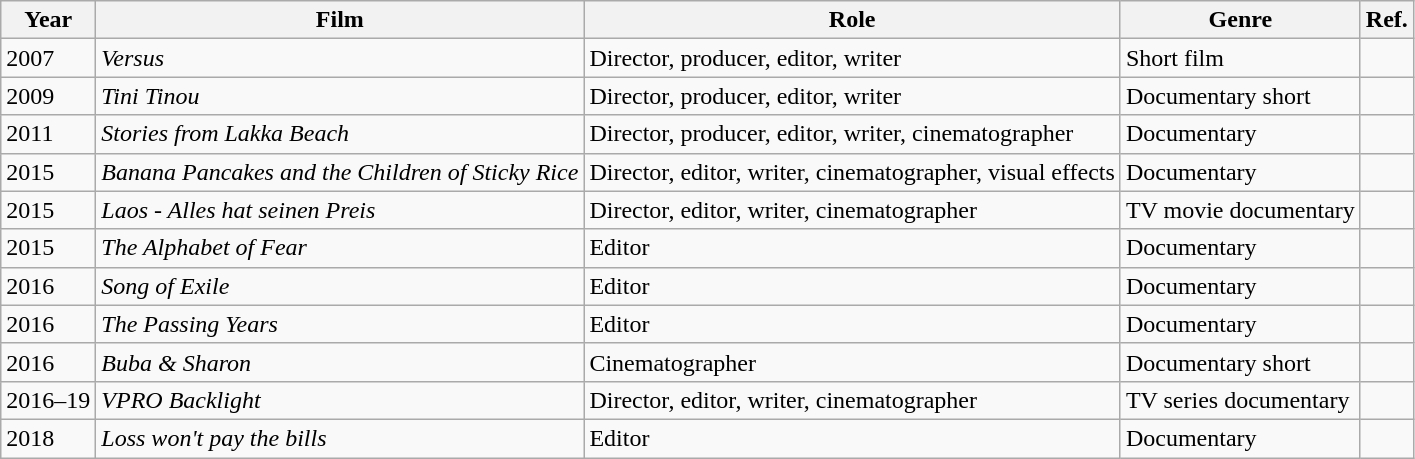<table class="wikitable">
<tr>
<th>Year</th>
<th>Film</th>
<th>Role</th>
<th>Genre</th>
<th>Ref.</th>
</tr>
<tr>
<td>2007</td>
<td><em>Versus</em></td>
<td>Director, producer, editor, writer</td>
<td>Short film</td>
<td></td>
</tr>
<tr>
<td>2009</td>
<td><em>Tini Tinou</em></td>
<td>Director, producer, editor, writer</td>
<td>Documentary short</td>
<td></td>
</tr>
<tr>
<td>2011</td>
<td><em>Stories from Lakka Beach</em></td>
<td>Director, producer, editor, writer, cinematographer</td>
<td>Documentary</td>
<td></td>
</tr>
<tr>
<td>2015</td>
<td><em>Banana Pancakes and the Children of Sticky Rice</em></td>
<td>Director, editor, writer, cinematographer, visual effects</td>
<td>Documentary</td>
<td></td>
</tr>
<tr>
<td>2015</td>
<td><em>Laos - Alles hat seinen Preis</em></td>
<td>Director, editor, writer, cinematographer</td>
<td>TV movie documentary</td>
<td></td>
</tr>
<tr>
<td>2015</td>
<td><em>The Alphabet of Fear</em></td>
<td>Editor</td>
<td>Documentary</td>
<td></td>
</tr>
<tr>
<td>2016</td>
<td><em>Song of Exile</em></td>
<td>Editor</td>
<td>Documentary</td>
<td></td>
</tr>
<tr>
<td>2016</td>
<td><em>The Passing Years</em></td>
<td>Editor</td>
<td>Documentary</td>
<td></td>
</tr>
<tr>
<td>2016</td>
<td><em>Buba & Sharon</em></td>
<td>Cinematographer</td>
<td>Documentary short</td>
<td></td>
</tr>
<tr>
<td>2016–19</td>
<td><em>VPRO Backlight</em></td>
<td>Director, editor, writer, cinematographer</td>
<td>TV series documentary</td>
<td></td>
</tr>
<tr>
<td>2018</td>
<td><em>Loss won't pay the bills</em></td>
<td>Editor</td>
<td>Documentary</td>
<td></td>
</tr>
</table>
